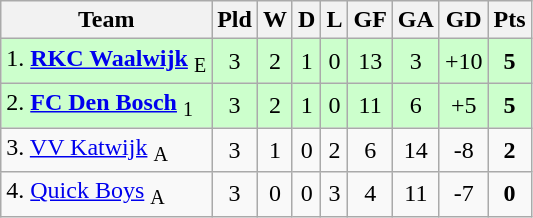<table class="wikitable" style="text-align:center; float:left; margin-right:1em">
<tr>
<th>Team</th>
<th>Pld</th>
<th>W</th>
<th>D</th>
<th>L</th>
<th>GF</th>
<th>GA</th>
<th>GD</th>
<th>Pts</th>
</tr>
<tr bgcolor=ccffcc>
<td align=left>1. <strong><a href='#'>RKC Waalwijk</a></strong> <sub>E</sub></td>
<td>3</td>
<td>2</td>
<td>1</td>
<td>0</td>
<td>13</td>
<td>3</td>
<td>+10</td>
<td><strong>5</strong></td>
</tr>
<tr bgcolor=ccffcc>
<td align=left>2. <strong><a href='#'>FC Den Bosch</a></strong> <sub>1</sub></td>
<td>3</td>
<td>2</td>
<td>1</td>
<td>0</td>
<td>11</td>
<td>6</td>
<td>+5</td>
<td><strong>5</strong></td>
</tr>
<tr>
<td align=left>3. <a href='#'>VV Katwijk</a> <sub>A</sub></td>
<td>3</td>
<td>1</td>
<td>0</td>
<td>2</td>
<td>6</td>
<td>14</td>
<td>-8</td>
<td><strong>2</strong></td>
</tr>
<tr>
<td align=left>4. <a href='#'>Quick Boys</a> <sub>A</sub></td>
<td>3</td>
<td>0</td>
<td>0</td>
<td>3</td>
<td>4</td>
<td>11</td>
<td>-7</td>
<td><strong>0</strong></td>
</tr>
</table>
